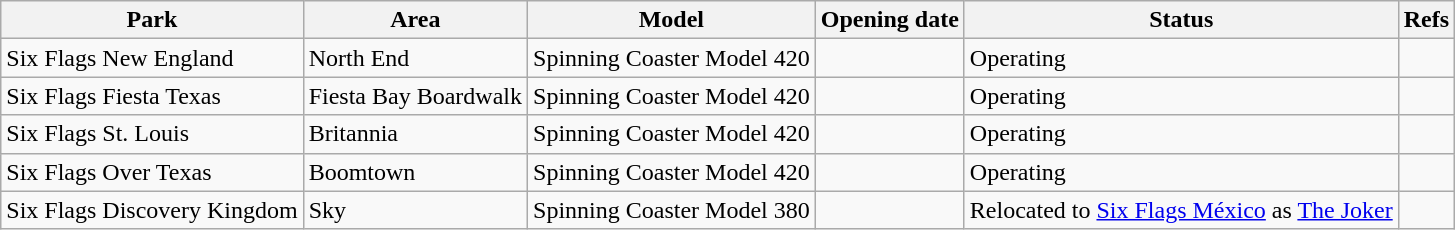<table class="wikitable sortable">
<tr>
<th>Park</th>
<th>Area</th>
<th>Model</th>
<th>Opening date</th>
<th>Status</th>
<th class="unsortable">Refs</th>
</tr>
<tr>
<td>Six Flags New England</td>
<td>North End</td>
<td>Spinning Coaster Model 420</td>
<td></td>
<td>Operating</td>
<td></td>
</tr>
<tr>
<td>Six Flags Fiesta Texas</td>
<td>Fiesta Bay Boardwalk</td>
<td>Spinning Coaster Model 420</td>
<td></td>
<td>Operating</td>
<td></td>
</tr>
<tr>
<td>Six Flags St. Louis</td>
<td>Britannia</td>
<td>Spinning Coaster Model 420</td>
<td></td>
<td>Operating</td>
<td></td>
</tr>
<tr>
<td>Six Flags Over Texas</td>
<td>Boomtown</td>
<td>Spinning Coaster Model 420</td>
<td></td>
<td>Operating</td>
<td></td>
</tr>
<tr>
<td>Six Flags Discovery Kingdom</td>
<td>Sky</td>
<td>Spinning Coaster Model 380</td>
<td></td>
<td>Relocated to <a href='#'>Six Flags México</a> as <a href='#'>The Joker</a></td>
<td></td>
</tr>
</table>
